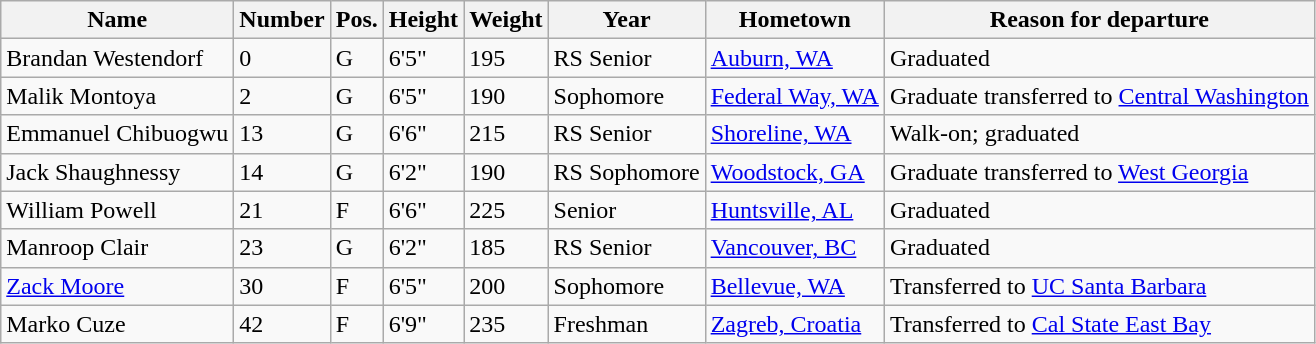<table class="wikitable sortable" border="1">
<tr>
<th>Name</th>
<th>Number</th>
<th>Pos.</th>
<th>Height</th>
<th>Weight</th>
<th>Year</th>
<th>Hometown</th>
<th class="unsortable">Reason for departure</th>
</tr>
<tr>
<td>Brandan Westendorf</td>
<td>0</td>
<td>G</td>
<td>6'5"</td>
<td>195</td>
<td>RS Senior</td>
<td><a href='#'>Auburn, WA</a></td>
<td>Graduated</td>
</tr>
<tr>
<td>Malik Montoya</td>
<td>2</td>
<td>G</td>
<td>6'5"</td>
<td>190</td>
<td>Sophomore</td>
<td><a href='#'>Federal Way, WA</a></td>
<td>Graduate transferred to <a href='#'>Central Washington</a></td>
</tr>
<tr>
<td>Emmanuel Chibuogwu</td>
<td>13</td>
<td>G</td>
<td>6'6"</td>
<td>215</td>
<td>RS Senior</td>
<td><a href='#'>Shoreline, WA</a></td>
<td>Walk-on; graduated</td>
</tr>
<tr>
<td>Jack Shaughnessy</td>
<td>14</td>
<td>G</td>
<td>6'2"</td>
<td>190</td>
<td>RS Sophomore</td>
<td><a href='#'>Woodstock, GA</a></td>
<td>Graduate transferred to <a href='#'>West Georgia</a></td>
</tr>
<tr>
<td>William Powell</td>
<td>21</td>
<td>F</td>
<td>6'6"</td>
<td>225</td>
<td>Senior</td>
<td><a href='#'>Huntsville, AL</a></td>
<td>Graduated</td>
</tr>
<tr>
<td>Manroop Clair</td>
<td>23</td>
<td>G</td>
<td>6'2"</td>
<td>185</td>
<td>RS Senior</td>
<td><a href='#'>Vancouver, BC</a></td>
<td>Graduated</td>
</tr>
<tr>
<td><a href='#'>Zack Moore</a></td>
<td>30</td>
<td>F</td>
<td>6'5"</td>
<td>200</td>
<td>Sophomore</td>
<td><a href='#'>Bellevue, WA</a></td>
<td>Transferred to <a href='#'>UC Santa Barbara</a></td>
</tr>
<tr>
<td>Marko Cuze</td>
<td>42</td>
<td>F</td>
<td>6'9"</td>
<td>235</td>
<td>Freshman</td>
<td><a href='#'>Zagreb, Croatia</a></td>
<td>Transferred to <a href='#'>Cal State East Bay</a></td>
</tr>
</table>
